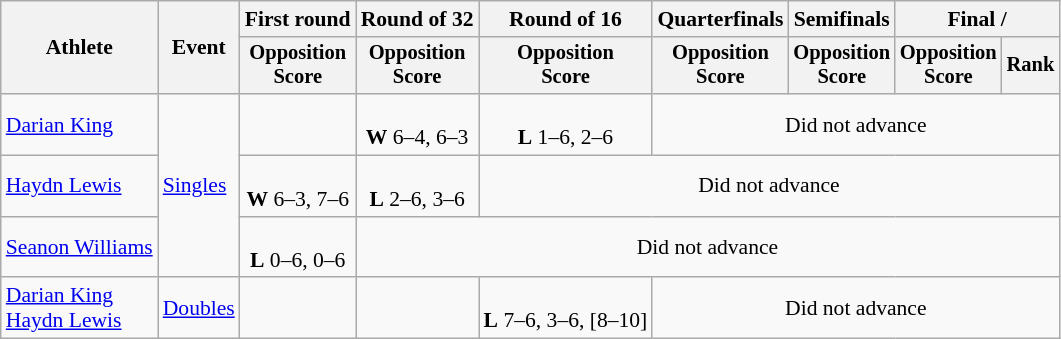<table class=wikitable style="font-size:90%">
<tr>
<th rowspan="2">Athlete</th>
<th rowspan="2">Event</th>
<th>First round</th>
<th>Round of 32</th>
<th>Round of 16</th>
<th>Quarterfinals</th>
<th>Semifinals</th>
<th colspan=2>Final / </th>
</tr>
<tr style="font-size:95%">
<th>Opposition<br>Score</th>
<th>Opposition<br>Score</th>
<th>Opposition<br>Score</th>
<th>Opposition<br>Score</th>
<th>Opposition<br>Score</th>
<th>Opposition<br>Score</th>
<th>Rank</th>
</tr>
<tr align=center>
<td align=left><a href='#'>Darian King</a></td>
<td align=left rowspan=3><a href='#'>Singles</a></td>
<td></td>
<td><br><strong>W</strong> 6–4, 6–3</td>
<td><br><strong>L</strong> 1–6, 2–6</td>
<td align=center colspan=5>Did not advance</td>
</tr>
<tr align=center>
<td align=left><a href='#'>Haydn Lewis</a></td>
<td><br><strong>W</strong> 6–3, 7–6</td>
<td><br><strong>L</strong> 2–6, 3–6</td>
<td align=center colspan=6>Did not advance</td>
</tr>
<tr align=center>
<td align=left><a href='#'>Seanon Williams</a></td>
<td><br><strong>L</strong> 0–6, 0–6</td>
<td align=center colspan=7>Did not advance</td>
</tr>
<tr align=center>
<td align=left><a href='#'>Darian King</a><br><a href='#'>Haydn Lewis</a></td>
<td align=left><a href='#'>Doubles</a></td>
<td></td>
<td></td>
<td><br><strong>L</strong> 7–6, 3–6, [8–10]</td>
<td align=center colspan=5>Did not advance</td>
</tr>
</table>
